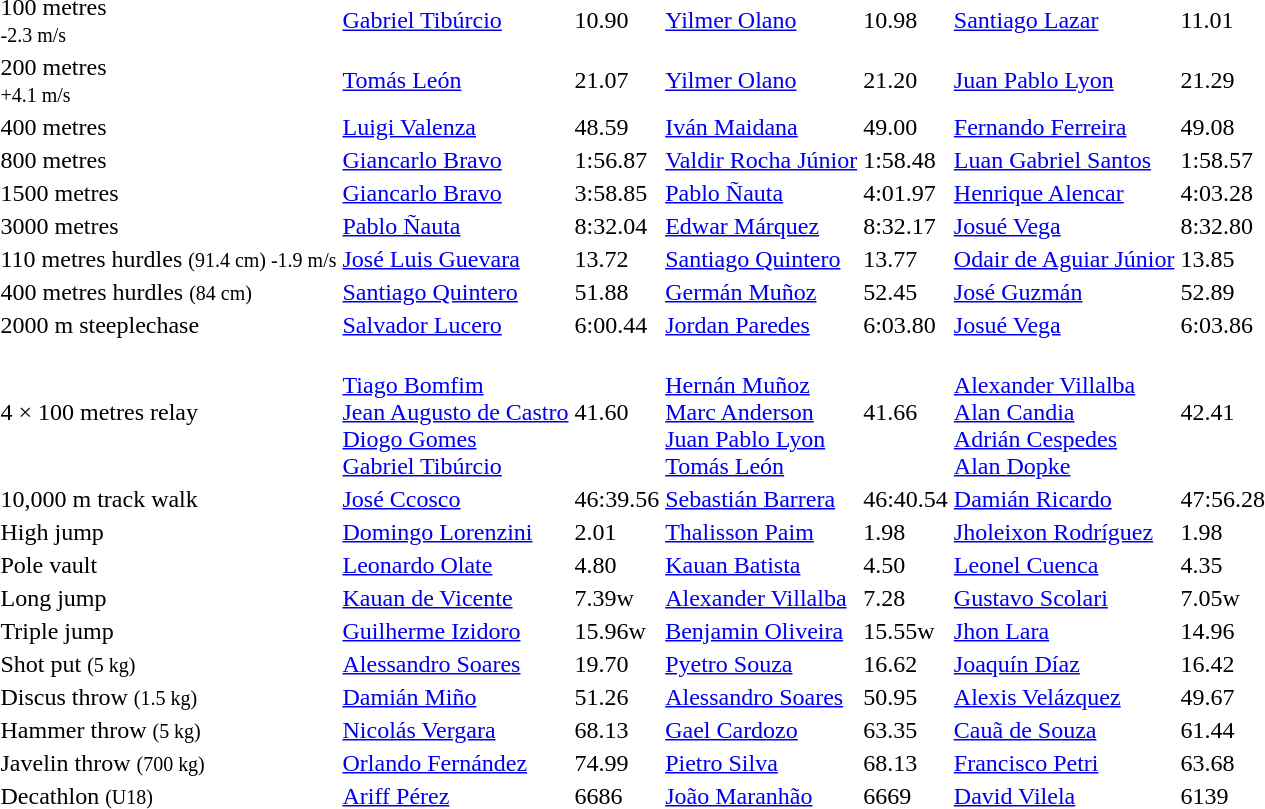<table>
<tr>
<td>100 metres<br><small>-2.3 m/s</small></td>
<td><a href='#'>Gabriel Tibúrcio</a><br></td>
<td>10.90</td>
<td><a href='#'>Yilmer Olano</a><br></td>
<td>10.98</td>
<td><a href='#'>Santiago Lazar</a><br></td>
<td>11.01</td>
</tr>
<tr>
<td>200 metres<br><small>+4.1 m/s</small></td>
<td><a href='#'>Tomás León</a><br></td>
<td>21.07</td>
<td><a href='#'>Yilmer Olano</a><br></td>
<td>21.20</td>
<td><a href='#'>Juan Pablo Lyon</a><br></td>
<td>21.29</td>
</tr>
<tr>
<td>400 metres</td>
<td><a href='#'>Luigi Valenza</a><br></td>
<td>48.59</td>
<td><a href='#'>Iván Maidana</a><br></td>
<td>49.00</td>
<td><a href='#'>Fernando Ferreira</a><br></td>
<td>49.08</td>
</tr>
<tr>
<td>800 metres</td>
<td><a href='#'>Giancarlo Bravo</a><br></td>
<td>1:56.87</td>
<td><a href='#'>Valdir Rocha Júnior</a><br></td>
<td>1:58.48</td>
<td><a href='#'>Luan Gabriel Santos</a><br></td>
<td>1:58.57</td>
</tr>
<tr>
<td>1500 metres</td>
<td><a href='#'>Giancarlo Bravo</a><br></td>
<td>3:58.85</td>
<td><a href='#'>Pablo Ñauta</a><br></td>
<td>4:01.97</td>
<td><a href='#'>Henrique Alencar</a><br></td>
<td>4:03.28</td>
</tr>
<tr>
<td>3000 metres</td>
<td><a href='#'>Pablo Ñauta</a><br></td>
<td>8:32.04 </td>
<td><a href='#'>Edwar Márquez</a><br></td>
<td>8:32.17</td>
<td><a href='#'>Josué Vega</a><br></td>
<td>8:32.80</td>
</tr>
<tr>
<td>110 metres hurdles <small>(91.4 cm) -1.9 m/s</small></td>
<td><a href='#'>José Luis Guevara</a><br></td>
<td>13.72</td>
<td><a href='#'>Santiago Quintero</a><br></td>
<td>13.77</td>
<td><a href='#'>Odair de Aguiar Júnior</a><br></td>
<td>13.85</td>
</tr>
<tr>
<td>400 metres hurdles <small>(84 cm)</small></td>
<td><a href='#'>Santiago Quintero</a><br></td>
<td>51.88</td>
<td><a href='#'>Germán Muñoz</a><br></td>
<td>52.45</td>
<td><a href='#'>José Guzmán</a><br></td>
<td>52.89</td>
</tr>
<tr>
<td>2000 m steeplechase</td>
<td><a href='#'>Salvador Lucero</a><br></td>
<td>6:00.44</td>
<td><a href='#'>Jordan Paredes</a><br></td>
<td>6:03.80</td>
<td><a href='#'>Josué Vega</a><br></td>
<td>6:03.86</td>
</tr>
<tr>
<td>4 × 100 metres relay</td>
<td><br><a href='#'>Tiago Bomfim</a><br><a href='#'>Jean Augusto de Castro</a><br><a href='#'>Diogo Gomes</a><br><a href='#'>Gabriel Tibúrcio</a></td>
<td>41.60</td>
<td><br><a href='#'>Hernán Muñoz</a><br><a href='#'>Marc Anderson</a><br><a href='#'>Juan Pablo Lyon</a><br><a href='#'>Tomás León</a></td>
<td>41.66</td>
<td><br><a href='#'>Alexander Villalba</a><br><a href='#'>Alan Candia</a><br><a href='#'>Adrián Cespedes</a><br><a href='#'>Alan Dopke</a></td>
<td>42.41</td>
</tr>
<tr>
<td>10,000 m track walk</td>
<td><a href='#'>José Ccosco</a><br></td>
<td>46:39.56</td>
<td><a href='#'>Sebastián Barrera</a><br></td>
<td>46:40.54</td>
<td><a href='#'>Damián Ricardo</a><br></td>
<td>47:56.28</td>
</tr>
<tr>
<td>High jump</td>
<td><a href='#'>Domingo Lorenzini</a><br></td>
<td>2.01</td>
<td><a href='#'>Thalisson Paim</a><br></td>
<td>1.98</td>
<td><a href='#'>Jholeixon Rodríguez</a><br></td>
<td>1.98</td>
</tr>
<tr>
<td>Pole vault</td>
<td><a href='#'>Leonardo Olate</a><br></td>
<td>4.80</td>
<td><a href='#'>Kauan Batista</a><br></td>
<td>4.50</td>
<td><a href='#'>Leonel Cuenca</a><br></td>
<td>4.35</td>
</tr>
<tr>
<td>Long jump</td>
<td><a href='#'>Kauan de Vicente</a><br></td>
<td>7.39w</td>
<td><a href='#'>Alexander Villalba</a><br></td>
<td>7.28</td>
<td><a href='#'>Gustavo Scolari</a><br></td>
<td>7.05w</td>
</tr>
<tr>
<td>Triple jump</td>
<td><a href='#'>Guilherme Izidoro</a><br></td>
<td>15.96w</td>
<td><a href='#'>Benjamin Oliveira</a><br></td>
<td>15.55w</td>
<td><a href='#'>Jhon Lara</a><br></td>
<td>14.96</td>
</tr>
<tr>
<td>Shot put <small>(5 kg)</small></td>
<td><a href='#'>Alessandro Soares</a><br></td>
<td>19.70</td>
<td><a href='#'>Pyetro Souza</a><br></td>
<td>16.62</td>
<td><a href='#'>Joaquín Díaz</a><br></td>
<td>16.42</td>
</tr>
<tr>
<td>Discus throw <small>(1.5 kg)</small></td>
<td><a href='#'>Damián Miño</a><br></td>
<td>51.26</td>
<td><a href='#'>Alessandro Soares</a><br></td>
<td>50.95</td>
<td><a href='#'>Alexis Velázquez</a><br></td>
<td>49.67</td>
</tr>
<tr>
<td>Hammer throw <small>(5 kg)</small></td>
<td><a href='#'>Nicolás Vergara</a><br></td>
<td>68.13</td>
<td><a href='#'>Gael Cardozo</a><br></td>
<td>63.35</td>
<td><a href='#'>Cauã de Souza</a><br></td>
<td>61.44</td>
</tr>
<tr>
<td>Javelin throw <small>(700 kg)</small></td>
<td><a href='#'>Orlando Fernández</a><br></td>
<td>74.99</td>
<td><a href='#'>Pietro Silva</a><br></td>
<td>68.13</td>
<td><a href='#'>Francisco Petri</a><br></td>
<td>63.68</td>
</tr>
<tr>
<td>Decathlon <small>(U18)</small></td>
<td><a href='#'>Ariff Pérez</a><br></td>
<td>6686</td>
<td><a href='#'>João Maranhão</a><br></td>
<td>6669</td>
<td><a href='#'>David Vilela</a><br></td>
<td>6139</td>
</tr>
</table>
